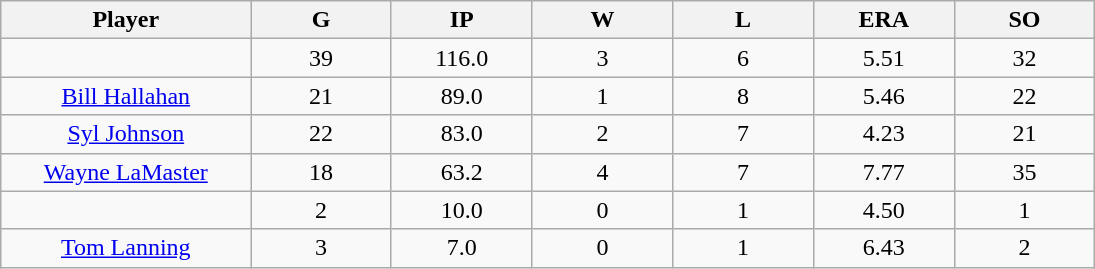<table class="wikitable sortable">
<tr>
<th bgcolor="#DDDDFF" width="16%">Player</th>
<th bgcolor="#DDDDFF" width="9%">G</th>
<th bgcolor="#DDDDFF" width="9%">IP</th>
<th bgcolor="#DDDDFF" width="9%">W</th>
<th bgcolor="#DDDDFF" width="9%">L</th>
<th bgcolor="#DDDDFF" width="9%">ERA</th>
<th bgcolor="#DDDDFF" width="9%">SO</th>
</tr>
<tr align="center">
<td></td>
<td>39</td>
<td>116.0</td>
<td>3</td>
<td>6</td>
<td>5.51</td>
<td>32</td>
</tr>
<tr align="center">
<td><a href='#'>Bill Hallahan</a></td>
<td>21</td>
<td>89.0</td>
<td>1</td>
<td>8</td>
<td>5.46</td>
<td>22</td>
</tr>
<tr align=center>
<td><a href='#'>Syl Johnson</a></td>
<td>22</td>
<td>83.0</td>
<td>2</td>
<td>7</td>
<td>4.23</td>
<td>21</td>
</tr>
<tr align=center>
<td><a href='#'>Wayne LaMaster</a></td>
<td>18</td>
<td>63.2</td>
<td>4</td>
<td>7</td>
<td>7.77</td>
<td>35</td>
</tr>
<tr align=center>
<td></td>
<td>2</td>
<td>10.0</td>
<td>0</td>
<td>1</td>
<td>4.50</td>
<td>1</td>
</tr>
<tr align="center">
<td><a href='#'>Tom Lanning</a></td>
<td>3</td>
<td>7.0</td>
<td>0</td>
<td>1</td>
<td>6.43</td>
<td>2</td>
</tr>
</table>
